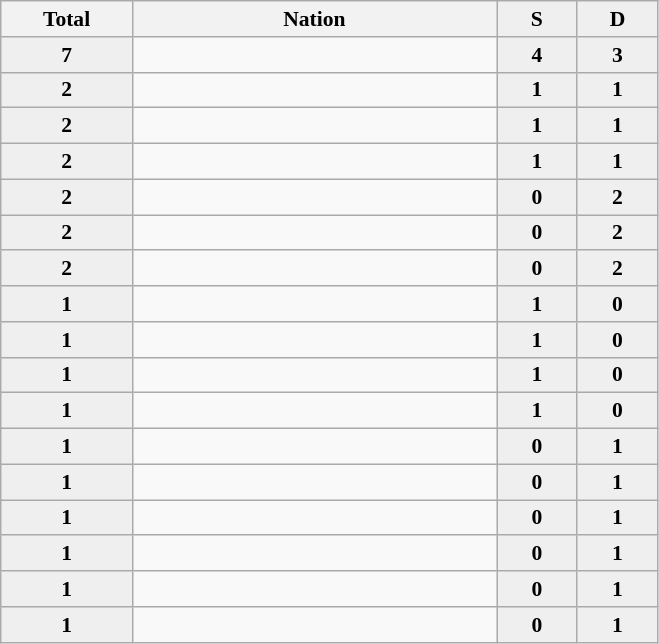<table class="sortable wikitable" style="font-size:90%;">
<tr>
<th width=81>Total</th>
<th width=236>Nation</th>
<th width=47 style="background:#efefef"> S </th>
<th width=47 style="background:#efefef"> D </th>
</tr>
<tr align=center>
<td bgcolor=#efefef><strong>7</strong></td>
<td align=left></td>
<td bgcolor=#efefef><strong>4</strong></td>
<td bgcolor=#efefef><strong>3</strong></td>
</tr>
<tr align=center>
<td bgcolor=#efefef><strong>2</strong></td>
<td align=left></td>
<td bgcolor=#efefef><strong>1</strong></td>
<td bgcolor=#efefef><strong>1</strong></td>
</tr>
<tr align=center>
<td bgcolor=#efefef><strong>2</strong></td>
<td align=left></td>
<td bgcolor=#efefef><strong>1</strong></td>
<td bgcolor=#efefef><strong>1</strong></td>
</tr>
<tr align=center>
<td bgcolor=#efefef><strong>2</strong></td>
<td align=left></td>
<td bgcolor=#efefef><strong>1</strong></td>
<td bgcolor=#efefef><strong>1</strong></td>
</tr>
<tr align=center>
<td bgcolor=#efefef><strong>2</strong></td>
<td align=left></td>
<td bgcolor=#efefef><strong>0</strong></td>
<td bgcolor=#efefef><strong>2</strong></td>
</tr>
<tr align=center>
<td bgcolor=#efefef><strong>2</strong></td>
<td align=left></td>
<td bgcolor=#efefef><strong>0</strong></td>
<td bgcolor=#efefef><strong>2</strong></td>
</tr>
<tr align=center>
<td bgcolor=#efefef><strong>2</strong></td>
<td align=left></td>
<td bgcolor=#efefef><strong>0</strong></td>
<td bgcolor=#efefef><strong>2</strong></td>
</tr>
<tr align=center>
<td bgcolor=#efefef><strong>1</strong></td>
<td align=left></td>
<td bgcolor=#efefef><strong>1</strong></td>
<td bgcolor=#efefef><strong>0</strong></td>
</tr>
<tr align=center>
<td bgcolor=#efefef><strong>1</strong></td>
<td align=left></td>
<td bgcolor=#efefef><strong>1</strong></td>
<td bgcolor=#efefef><strong>0</strong></td>
</tr>
<tr align=center>
<td bgcolor=#efefef><strong>1</strong></td>
<td align=left></td>
<td bgcolor=#efefef><strong>1</strong></td>
<td bgcolor=#efefef><strong>0</strong></td>
</tr>
<tr align=center>
<td bgcolor=#efefef><strong>1</strong></td>
<td align=left></td>
<td bgcolor=#efefef><strong>1</strong></td>
<td bgcolor=#efefef><strong>0</strong></td>
</tr>
<tr align=center>
<td bgcolor=#efefef><strong>1</strong></td>
<td align=left></td>
<td bgcolor=#efefef><strong>0</strong></td>
<td bgcolor=#efefef><strong>1</strong></td>
</tr>
<tr align=center>
<td bgcolor=#efefef><strong>1</strong></td>
<td align=left></td>
<td bgcolor=#efefef><strong>0</strong></td>
<td bgcolor=#efefef><strong>1</strong></td>
</tr>
<tr align=center>
<td bgcolor=#efefef><strong>1</strong></td>
<td align=left></td>
<td bgcolor=#efefef><strong>0</strong></td>
<td bgcolor=#efefef><strong>1</strong></td>
</tr>
<tr align=center>
<td bgcolor=#efefef><strong>1</strong></td>
<td align=left></td>
<td bgcolor=#efefef><strong>0</strong></td>
<td bgcolor=#efefef><strong>1</strong></td>
</tr>
<tr align=center>
<td bgcolor=#efefef><strong>1</strong></td>
<td align=left></td>
<td bgcolor=#efefef><strong>0</strong></td>
<td bgcolor=#efefef><strong>1</strong></td>
</tr>
<tr align=center>
<td bgcolor=#efefef><strong>1</strong></td>
<td align=left></td>
<td bgcolor=#efefef><strong>0</strong></td>
<td bgcolor=#efefef><strong>1</strong></td>
</tr>
</table>
